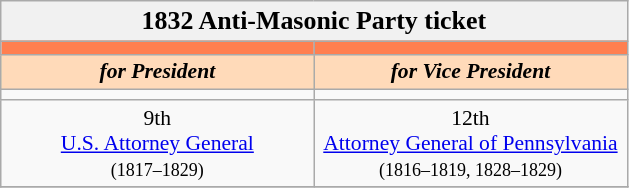<table class="wikitable" style="font-size:90%; text-align:center;">
<tr>
<td style="background:#f1f1f1;" colspan="30"><big><strong>1832 Anti-Masonic Party ticket</strong></big></td>
</tr>
<tr>
<th style="width:3em; font-size:135%; background:#FF7F50; width:200px;"><a href='#'></a></th>
<th style="width:3em; font-size:135%; background:#FF7F50; width:200px;"><a href='#'></a></th>
</tr>
<tr style="color:#000000; font-size:100%; background:#F0DC82;">
<td style="width:3em; font-size:100%; color:#000; background:#FFDAB9; width:200px;"><strong><em>for President</em></strong></td>
<td style="width:3em; font-size:100%; color:#000; background:#FFDAB9; width:200px;"><strong><em>for Vice President</em></strong></td>
</tr>
<tr>
<td></td>
<td></td>
</tr>
<tr>
<td>9th<br><a href='#'>U.S. Attorney General</a><br><small>(1817–1829)</small></td>
<td>12th<br><a href='#'>Attorney General of Pennsylvania</a><br><small>(1816–1819, 1828–1829)</small></td>
</tr>
<tr>
</tr>
</table>
